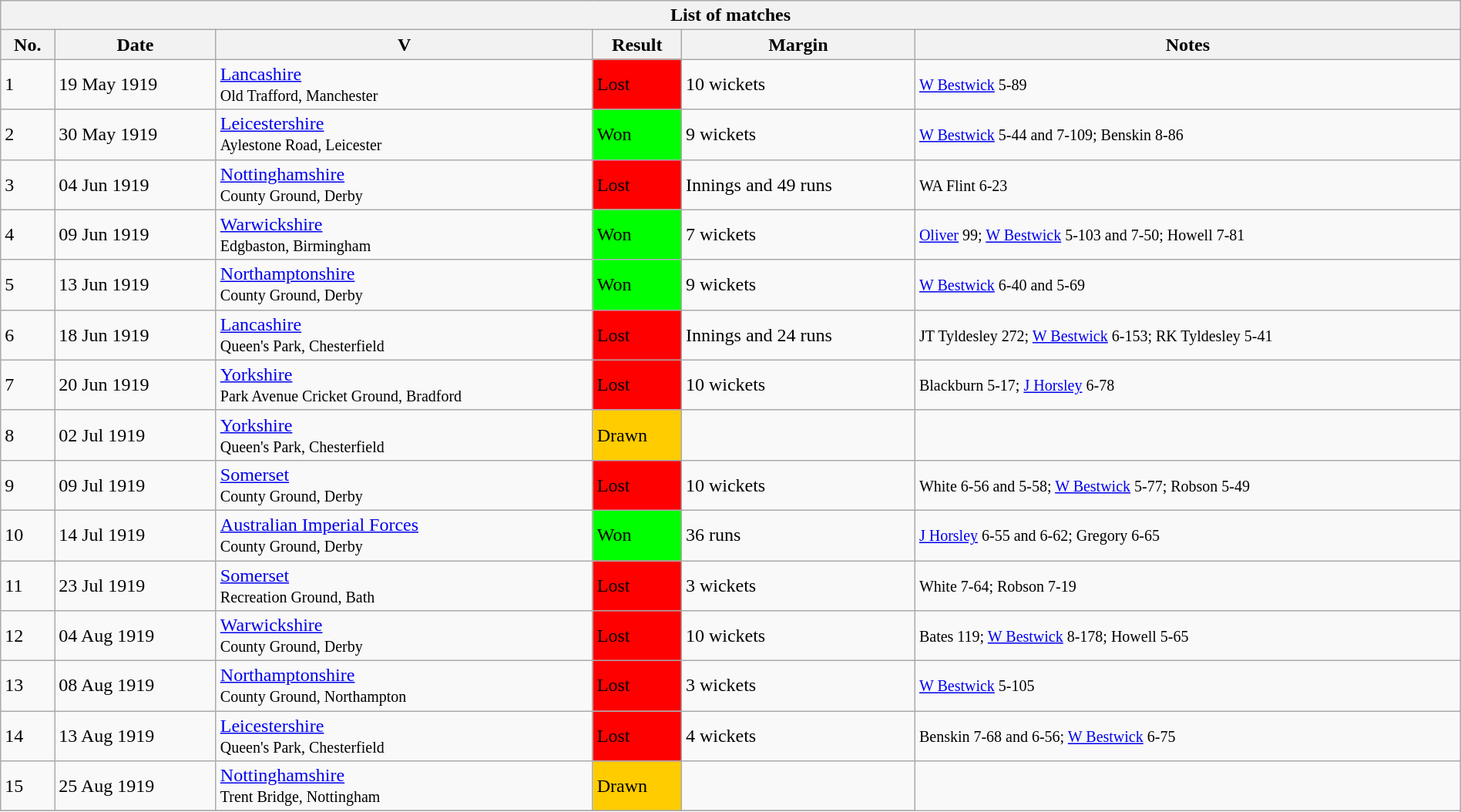<table class="wikitable" width="100%">
<tr>
<th bgcolor="#efefef" colspan=6>List of  matches</th>
</tr>
<tr bgcolor="#efefef">
<th>No.</th>
<th>Date</th>
<th>V</th>
<th>Result</th>
<th>Margin</th>
<th>Notes</th>
</tr>
<tr>
<td>1</td>
<td>19 May 1919 </td>
<td><a href='#'>Lancashire</a> <br><small>  Old Trafford, Manchester </small></td>
<td bgcolor="#FF0000">Lost</td>
<td>10 wickets</td>
<td><small> <a href='#'>W Bestwick</a> 5-89 </small></td>
</tr>
<tr>
<td>2</td>
<td>30 May 1919 </td>
<td><a href='#'>Leicestershire</a><br><small>  Aylestone Road, Leicester </small></td>
<td bgcolor="#00FF00">Won</td>
<td>9 wickets</td>
<td><small> <a href='#'>W Bestwick</a> 5-44 and 7-109; Benskin 8-86  </small></td>
</tr>
<tr>
<td>3</td>
<td>04 Jun 1919 </td>
<td><a href='#'>Nottinghamshire</a> <br><small>  County Ground, Derby </small></td>
<td bgcolor="#FF0000">Lost</td>
<td>Innings and 49 runs</td>
<td><small> WA Flint 6-23 </small></td>
</tr>
<tr>
<td>4</td>
<td>09 Jun 1919 </td>
<td><a href='#'>Warwickshire</a> <br><small>Edgbaston, Birmingham </small></td>
<td bgcolor="#00FF00">Won</td>
<td>7 wickets</td>
<td><small> <a href='#'>Oliver</a> 99; <a href='#'>W Bestwick</a> 5-103 and 7-50; Howell 7-81 </small></td>
</tr>
<tr>
<td>5</td>
<td>13 Jun 1919 </td>
<td><a href='#'>Northamptonshire</a> <br><small>  County Ground, Derby </small></td>
<td bgcolor="#00FF00">Won</td>
<td>9 wickets</td>
<td><small> <a href='#'>W Bestwick</a> 6-40 and 5-69 </small></td>
</tr>
<tr>
<td>6</td>
<td>18 Jun 1919 </td>
<td><a href='#'>Lancashire</a> <br><small> Queen's Park, Chesterfield </small></td>
<td bgcolor="#FF0000">Lost</td>
<td>Innings and 24 runs</td>
<td><small> JT Tyldesley 272; <a href='#'>W Bestwick</a> 6-153; RK Tyldesley 5-41 </small></td>
</tr>
<tr>
<td>7</td>
<td>20 Jun 1919 </td>
<td><a href='#'>Yorkshire</a><br><small>Park Avenue Cricket Ground, Bradford </small></td>
<td bgcolor="#FF0000">Lost</td>
<td>10 wickets</td>
<td><small> Blackburn 5-17; <a href='#'>J Horsley</a> 6-78 </small></td>
</tr>
<tr>
<td>8</td>
<td>02 Jul 1919 </td>
<td><a href='#'>Yorkshire</a><br><small>  Queen's Park, Chesterfield </small></td>
<td bgcolor="#FFCC00">Drawn</td>
<td></td>
<td><small>  </small></td>
</tr>
<tr>
<td>9</td>
<td>09 Jul 1919 </td>
<td><a href='#'>Somerset</a><br><small>County Ground, Derby </small></td>
<td bgcolor="#FF0000">Lost</td>
<td>10 wickets</td>
<td><small> White 6-56 and 5-58; <a href='#'>W Bestwick</a> 5-77; Robson 5-49 </small></td>
</tr>
<tr>
<td>10</td>
<td>14 Jul 1919 </td>
<td><a href='#'>Australian Imperial Forces</a> <br><small> County Ground, Derby </small></td>
<td bgcolor="#00FF00">Won</td>
<td>36 runs</td>
<td><small> <a href='#'>J Horsley</a> 6-55 and 6-62; Gregory 6-65 </small></td>
</tr>
<tr>
<td>11</td>
<td>23 Jul 1919 </td>
<td><a href='#'>Somerset</a><br><small> Recreation Ground, Bath </small></td>
<td bgcolor="#FF0000">Lost</td>
<td>3 wickets</td>
<td><small> White 7-64; Robson 7-19 </small></td>
</tr>
<tr>
<td>12</td>
<td>04 Aug 1919 </td>
<td><a href='#'>Warwickshire</a> <br><small> County Ground, Derby </small></td>
<td bgcolor="#FF0000">Lost</td>
<td>10 wickets</td>
<td><small> Bates 119; <a href='#'>W Bestwick</a> 8-178; Howell 5-65 </small></td>
</tr>
<tr>
<td>13</td>
<td>08 Aug 1919 </td>
<td><a href='#'>Northamptonshire</a> <br><small>  County Ground, Northampton </small></td>
<td bgcolor="#FF0000">Lost</td>
<td>3 wickets</td>
<td><small> <a href='#'>W Bestwick</a> 5-105 </small></td>
</tr>
<tr>
<td>14</td>
<td>13 Aug 1919 </td>
<td><a href='#'>Leicestershire</a><br><small>  Queen's Park, Chesterfield </small></td>
<td bgcolor="#FF0000">Lost</td>
<td>4 wickets</td>
<td><small> Benskin 7-68 and 6-56; <a href='#'>W Bestwick</a> 6-75 </small></td>
</tr>
<tr>
<td>15</td>
<td>25 Aug 1919 </td>
<td><a href='#'>Nottinghamshire</a> <br><small>   Trent Bridge, Nottingham </small></td>
<td bgcolor="#FFCC00">Drawn</td>
<td></td>
</tr>
<tr>
</tr>
</table>
